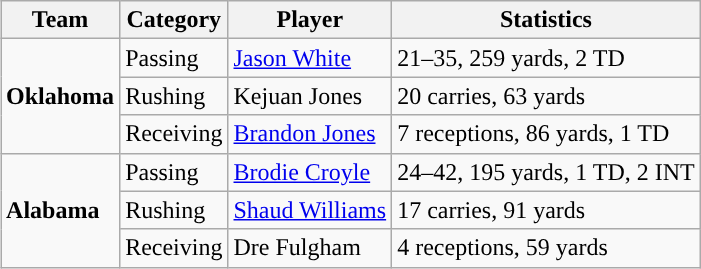<table class="wikitable" style="float: right;">
<tr>
<th>Team</th>
<th>Category</th>
<th>Player</th>
<th>Statistics</th>
</tr>
<tr>
<td rowspan=3><strong>Oklahoma</strong></td>
<td>Passing</td>
<td><a href='#'>Jason White</a></td>
<td>21–35, 259 yards, 2 TD</td>
</tr>
<tr>
<td>Rushing</td>
<td>Kejuan Jones</td>
<td>20 carries, 63 yards</td>
</tr>
<tr>
<td>Receiving</td>
<td><a href='#'>Brandon Jones</a></td>
<td>7 receptions, 86 yards, 1 TD</td>
</tr>
<tr>
<td rowspan=3><strong>Alabama</strong></td>
<td>Passing</td>
<td><a href='#'>Brodie Croyle</a></td>
<td>24–42, 195 yards, 1 TD, 2 INT</td>
</tr>
<tr>
<td>Rushing</td>
<td><a href='#'>Shaud Williams</a></td>
<td>17 carries, 91 yards</td>
</tr>
<tr>
<td>Receiving</td>
<td>Dre Fulgham</td>
<td>4 receptions, 59 yards</td>
</tr>
</table>
